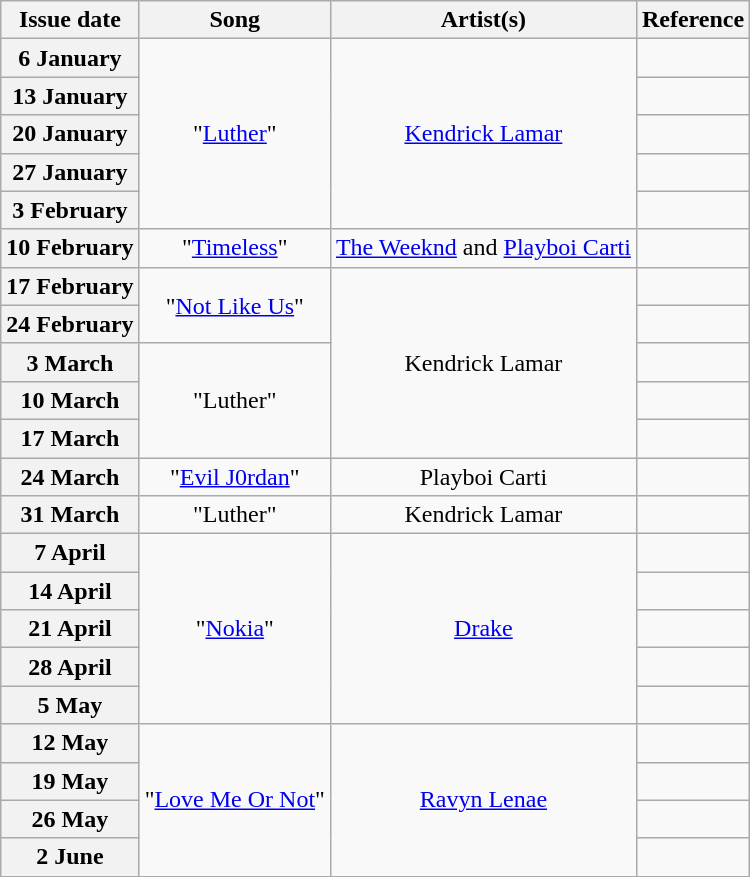<table class="wikitable plainrowheaders">
<tr>
<th scope="col">Issue date</th>
<th scope="col">Song</th>
<th scope="col">Artist(s)</th>
<th scope="col">Reference</th>
</tr>
<tr>
<th scope="row">6 January</th>
<td align=center rowspan=5>"<a href='#'>Luther</a>"</td>
<td align=center rowspan=5><a href='#'>Kendrick Lamar</a></td>
<td align="center"></td>
</tr>
<tr>
<th scope="row">13 January</th>
<td align="center"></td>
</tr>
<tr>
<th scope="row">20 January</th>
<td align="center"></td>
</tr>
<tr>
<th scope="row">27 January</th>
<td align="center"></td>
</tr>
<tr>
<th scope="row">3 February</th>
<td align="center"></td>
</tr>
<tr>
<th scope="row">10 February</th>
<td align=center>"<a href='#'>Timeless</a>"</td>
<td align=center><a href='#'>The Weeknd</a> and <a href='#'>Playboi Carti</a></td>
<td align="center"></td>
</tr>
<tr>
<th scope="row">17 February</th>
<td align=center rowspan=2>"<a href='#'>Not Like Us</a>"</td>
<td align=center rowspan=5>Kendrick Lamar</td>
<td align="center"></td>
</tr>
<tr>
<th scope="row">24 February</th>
<td align="center"></td>
</tr>
<tr>
<th scope="row">3 March</th>
<td align=center rowspan=3>"Luther"</td>
<td align="center"></td>
</tr>
<tr>
<th scope="row">10 March</th>
<td align="center"></td>
</tr>
<tr>
<th scope="row">17 March</th>
<td align="center"></td>
</tr>
<tr>
<th scope="row">24 March</th>
<td align=center>"<a href='#'>Evil J0rdan</a>"</td>
<td align=center>Playboi Carti</td>
<td align="center"></td>
</tr>
<tr>
<th scope="row">31 March</th>
<td align=center>"Luther"</td>
<td align=center>Kendrick Lamar</td>
<td align="center"></td>
</tr>
<tr>
<th scope="row">7 April</th>
<td align=center rowspan=5>"<a href='#'>Nokia</a>"</td>
<td align=center rowspan=5><a href='#'>Drake</a></td>
<td align="center"></td>
</tr>
<tr>
<th scope="row">14 April</th>
<td align="center"></td>
</tr>
<tr>
<th scope="row">21 April</th>
<td align="center"></td>
</tr>
<tr>
<th scope="row">28 April</th>
<td align="center"></td>
</tr>
<tr>
<th scope="row">5 May</th>
<td align="center"></td>
</tr>
<tr>
<th scope="row">12 May</th>
<td align=center rowspan=4>"<a href='#'>Love Me Or Not</a>"</td>
<td align=center rowspan=4><a href='#'>Ravyn Lenae</a></td>
<td align="center"></td>
</tr>
<tr>
<th scope="row">19 May</th>
<td align="center"></td>
</tr>
<tr>
<th scope="row">26 May</th>
<td align="center"></td>
</tr>
<tr>
<th scope="row">2 June</th>
<td align="center"></td>
</tr>
</table>
